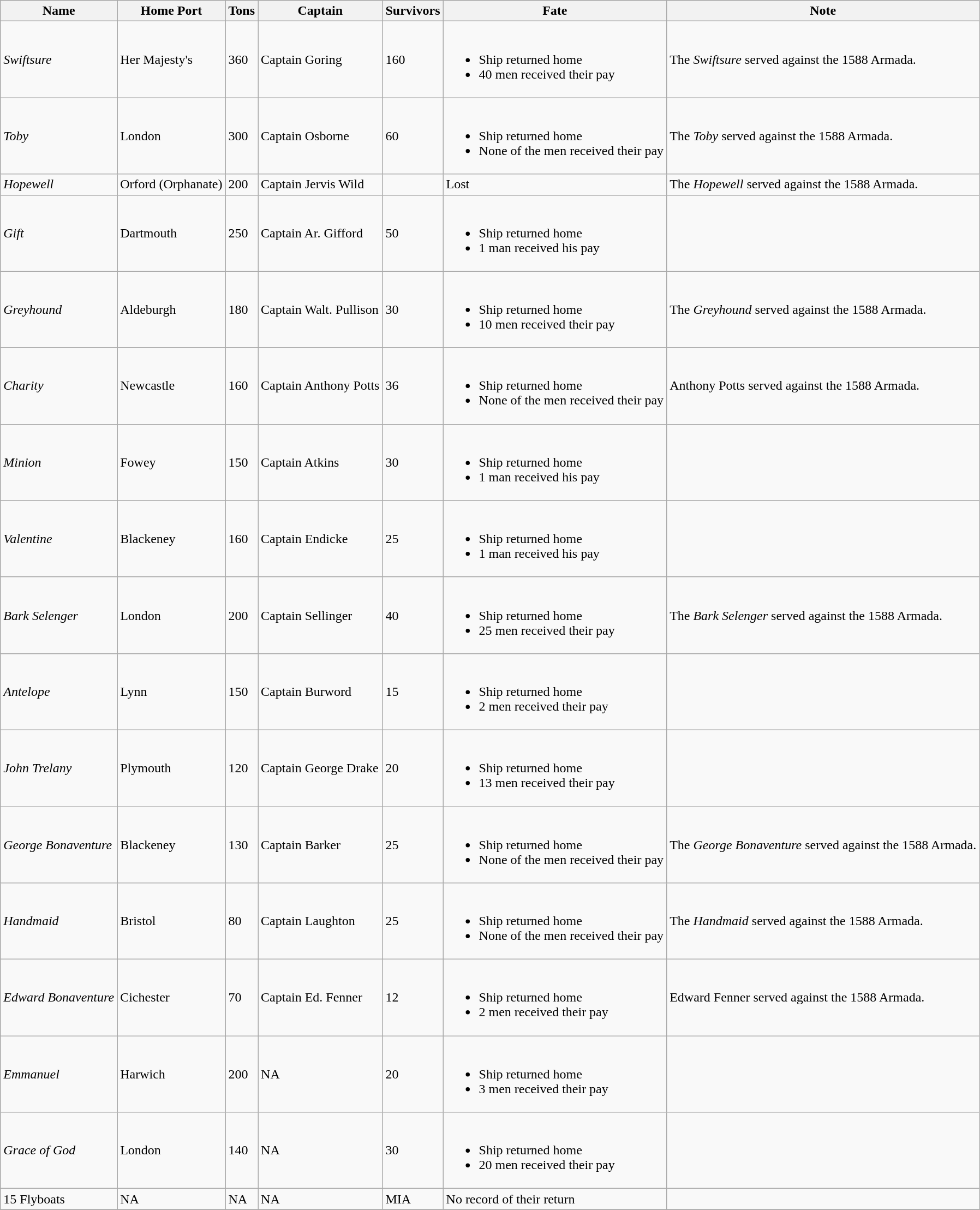<table class="wikitable">
<tr>
<th>Name</th>
<th>Home Port</th>
<th>Tons</th>
<th>Captain</th>
<th>Survivors</th>
<th>Fate</th>
<th>Note</th>
</tr>
<tr>
<td><em>Swiftsure</em></td>
<td>Her Majesty's</td>
<td>360</td>
<td>Captain Goring</td>
<td>160</td>
<td><br><ul><li>Ship returned home</li><li>40 men received their pay</li></ul></td>
<td>The <em>Swiftsure</em> served against the 1588 Armada.</td>
</tr>
<tr>
<td><em>Toby</em></td>
<td>London</td>
<td>300</td>
<td>Captain Osborne</td>
<td>60</td>
<td><br><ul><li>Ship returned home</li><li>None of the men received their pay</li></ul></td>
<td>The <em>Toby</em> served against the 1588 Armada.</td>
</tr>
<tr>
<td><em>Hopewell</em></td>
<td>Orford (Orphanate)</td>
<td>200</td>
<td>Captain Jervis Wild</td>
<td></td>
<td>Lost</td>
<td>The <em>Hopewell</em> served against the 1588 Armada.</td>
</tr>
<tr>
<td><em>Gift</em></td>
<td>Dartmouth</td>
<td>250</td>
<td>Captain Ar. Gifford</td>
<td>50</td>
<td><br><ul><li>Ship returned home</li><li>1 man received his pay</li></ul></td>
<td></td>
</tr>
<tr>
<td><em>Greyhound</em></td>
<td>Aldeburgh</td>
<td>180</td>
<td>Captain Walt. Pullison</td>
<td>30</td>
<td><br><ul><li>Ship returned home</li><li>10 men received their pay</li></ul></td>
<td>The <em>Greyhound</em> served against the 1588 Armada.</td>
</tr>
<tr>
<td><em>Charity</em></td>
<td>Newcastle</td>
<td>160</td>
<td>Captain Anthony Potts</td>
<td>36</td>
<td><br><ul><li>Ship returned home</li><li>None of the men received their pay</li></ul></td>
<td>Anthony Potts served against the 1588 Armada.</td>
</tr>
<tr>
<td><em>Minion</em></td>
<td>Fowey</td>
<td>150</td>
<td>Captain Atkins</td>
<td>30</td>
<td><br><ul><li>Ship returned home</li><li>1 man received his pay</li></ul></td>
<td></td>
</tr>
<tr>
<td><em>Valentine</em></td>
<td>Blackeney</td>
<td>160</td>
<td>Captain Endicke</td>
<td>25</td>
<td><br><ul><li>Ship returned home</li><li>1 man received his pay</li></ul></td>
<td></td>
</tr>
<tr>
<td><em>Bark Selenger</em></td>
<td>London</td>
<td>200</td>
<td>Captain Sellinger</td>
<td>40</td>
<td><br><ul><li>Ship returned home</li><li>25 men received their pay</li></ul></td>
<td>The <em>Bark Selenger</em> served against the 1588 Armada.</td>
</tr>
<tr>
<td><em>Antelope</em></td>
<td>Lynn</td>
<td>150</td>
<td>Captain Burword</td>
<td>15</td>
<td><br><ul><li>Ship returned home</li><li>2 men received their pay</li></ul></td>
<td></td>
</tr>
<tr>
<td><em>John Trelany</em></td>
<td>Plymouth</td>
<td>120</td>
<td>Captain George Drake</td>
<td>20</td>
<td><br><ul><li>Ship returned home</li><li>13 men received their pay</li></ul></td>
<td></td>
</tr>
<tr>
<td><em>George Bonaventure</em></td>
<td>Blackeney</td>
<td>130</td>
<td>Captain Barker</td>
<td>25</td>
<td><br><ul><li>Ship returned home</li><li>None of the men received their pay</li></ul></td>
<td>The <em>George Bonaventure</em> served against the 1588 Armada.</td>
</tr>
<tr>
<td><em>Handmaid</em></td>
<td>Bristol</td>
<td>80</td>
<td>Captain Laughton</td>
<td>25</td>
<td><br><ul><li>Ship returned home</li><li>None of the men received their pay</li></ul></td>
<td>The <em>Handmaid</em> served against the 1588 Armada.</td>
</tr>
<tr>
<td><em>Edward Bonaventure</em></td>
<td>Cichester</td>
<td>70</td>
<td>Captain Ed. Fenner</td>
<td>12</td>
<td><br><ul><li>Ship returned home</li><li>2 men received their pay</li></ul></td>
<td>Edward Fenner served against the 1588 Armada.</td>
</tr>
<tr>
<td><em>Emmanuel</em></td>
<td>Harwich</td>
<td>200</td>
<td>NA</td>
<td>20</td>
<td><br><ul><li>Ship returned home</li><li>3 men received their pay</li></ul></td>
<td></td>
</tr>
<tr>
<td><em>Grace of God</em></td>
<td>London</td>
<td>140</td>
<td>NA</td>
<td>30</td>
<td><br><ul><li>Ship returned home</li><li>20 men received their pay</li></ul></td>
<td></td>
</tr>
<tr>
<td>15 Flyboats</td>
<td>NA</td>
<td>NA</td>
<td>NA</td>
<td>MIA</td>
<td>No record of their return</td>
<td></td>
</tr>
<tr>
</tr>
</table>
